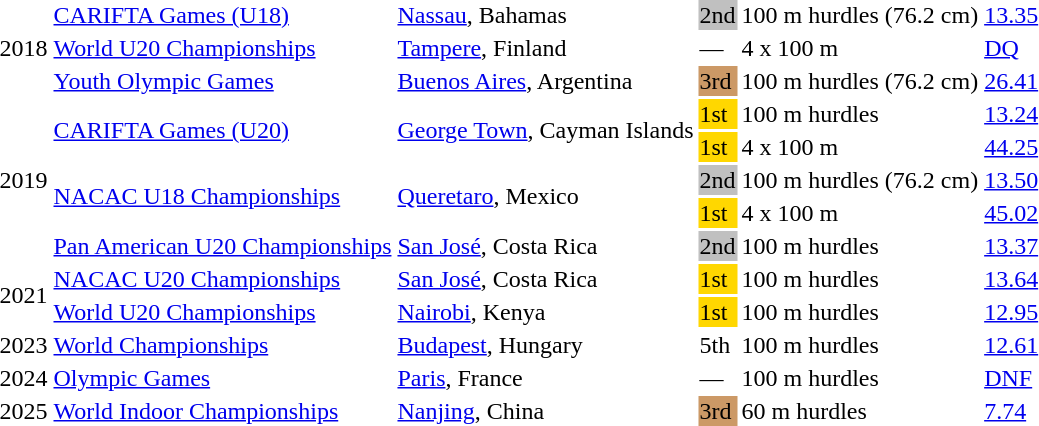<table>
<tr>
<td rowspan=3>2018</td>
<td><a href='#'>CARIFTA Games (U18)</a></td>
<td><a href='#'>Nassau</a>, Bahamas</td>
<td bgcolor=silver>2nd</td>
<td>100 m hurdles (76.2 cm)</td>
<td><a href='#'>13.35</a></td>
</tr>
<tr>
<td><a href='#'>World U20 Championships</a></td>
<td><a href='#'>Tampere</a>, Finland</td>
<td>—</td>
<td>4 x 100 m</td>
<td><a href='#'>DQ</a></td>
</tr>
<tr>
<td><a href='#'>Youth Olympic Games</a></td>
<td><a href='#'>Buenos Aires</a>, Argentina</td>
<td bgcolor=cc9966>3rd</td>
<td>100 m hurdles (76.2 cm)</td>
<td><a href='#'>26.41</a></td>
</tr>
<tr>
<td rowspan=5>2019</td>
<td rowspan=2><a href='#'>CARIFTA Games (U20)</a></td>
<td rowspan=2><a href='#'>George Town</a>, Cayman Islands</td>
<td bgcolor=gold>1st</td>
<td>100 m hurdles</td>
<td><a href='#'>13.24</a></td>
</tr>
<tr>
<td bgcolor=gold>1st</td>
<td>4 x 100 m</td>
<td><a href='#'>44.25</a></td>
</tr>
<tr>
<td rowspan=2><a href='#'>NACAC U18 Championships</a></td>
<td rowspan=2><a href='#'>Queretaro</a>, Mexico</td>
<td bgcolor=silver>2nd</td>
<td>100 m hurdles (76.2 cm)</td>
<td><a href='#'>13.50</a></td>
</tr>
<tr>
<td bgcolor=gold>1st</td>
<td>4 x 100 m</td>
<td><a href='#'>45.02</a></td>
</tr>
<tr>
<td><a href='#'>Pan American U20 Championships</a></td>
<td><a href='#'>San José</a>, Costa Rica</td>
<td bgcolor=silver>2nd</td>
<td>100 m hurdles</td>
<td><a href='#'>13.37</a></td>
</tr>
<tr>
<td rowspan=2>2021</td>
<td><a href='#'>NACAC U20 Championships</a></td>
<td><a href='#'>San José</a>, Costa Rica</td>
<td bgcolor=gold>1st</td>
<td>100 m hurdles</td>
<td><a href='#'>13.64</a></td>
</tr>
<tr>
<td><a href='#'>World U20 Championships</a></td>
<td><a href='#'>Nairobi</a>, Kenya</td>
<td bgcolor=gold>1st</td>
<td>100 m hurdles</td>
<td><a href='#'>12.95</a></td>
</tr>
<tr>
<td>2023</td>
<td><a href='#'>World Championships</a></td>
<td><a href='#'>Budapest</a>, Hungary</td>
<td>5th</td>
<td>100 m hurdles</td>
<td><a href='#'>12.61</a></td>
</tr>
<tr>
<td>2024</td>
<td><a href='#'>Olympic Games</a></td>
<td><a href='#'>Paris</a>, France</td>
<td>—</td>
<td>100 m hurdles</td>
<td><a href='#'>DNF</a></td>
</tr>
<tr>
<td>2025</td>
<td><a href='#'>World Indoor Championships</a></td>
<td><a href='#'>Nanjing</a>, China</td>
<td bgcolor=cc9966>3rd</td>
<td>60 m hurdles</td>
<td><a href='#'>7.74</a></td>
</tr>
</table>
